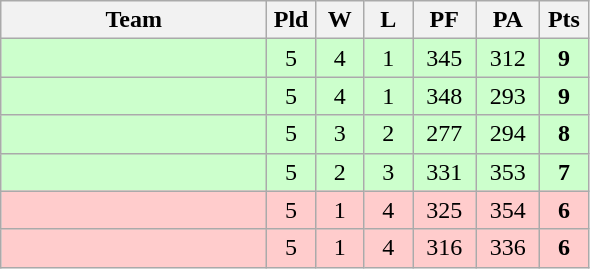<table class="wikitable" style="text-align:center;">
<tr>
<th width=170>Team</th>
<th width=25>Pld</th>
<th width=25>W</th>
<th width=25>L</th>
<th width=35>PF</th>
<th width=35>PA</th>
<th width=25>Pts</th>
</tr>
<tr bgcolor=#ccffcc>
<td align="left"></td>
<td>5</td>
<td>4</td>
<td>1</td>
<td>345</td>
<td>312</td>
<td><strong>9</strong></td>
</tr>
<tr bgcolor=#ccffcc>
<td align="left"></td>
<td>5</td>
<td>4</td>
<td>1</td>
<td>348</td>
<td>293</td>
<td><strong>9</strong></td>
</tr>
<tr bgcolor=#ccffcc>
<td align="left"></td>
<td>5</td>
<td>3</td>
<td>2</td>
<td>277</td>
<td>294</td>
<td><strong>8</strong></td>
</tr>
<tr bgcolor=#ccffcc>
<td align="left"></td>
<td>5</td>
<td>2</td>
<td>3</td>
<td>331</td>
<td>353</td>
<td><strong>7</strong></td>
</tr>
<tr bgcolor=#ffcccc>
<td align="left"></td>
<td>5</td>
<td>1</td>
<td>4</td>
<td>325</td>
<td>354</td>
<td><strong>6</strong></td>
</tr>
<tr bgcolor=#ffcccc>
<td align="left"></td>
<td>5</td>
<td>1</td>
<td>4</td>
<td>316</td>
<td>336</td>
<td><strong>6</strong></td>
</tr>
</table>
